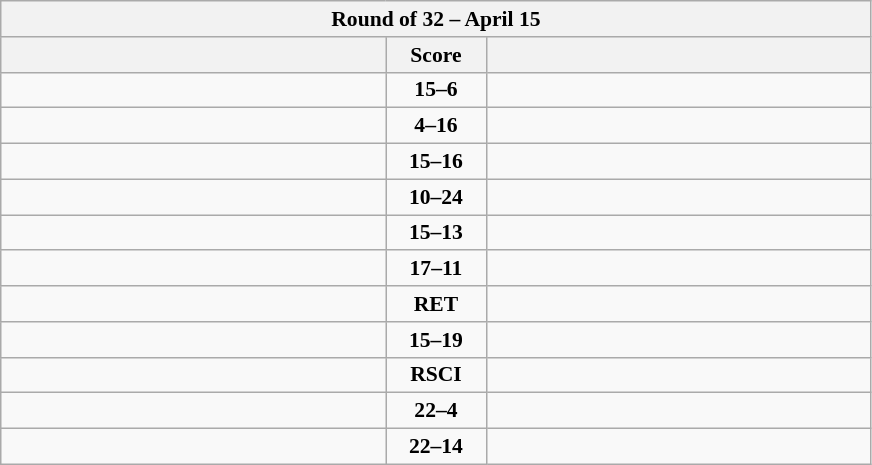<table class="wikitable" style="text-align: center; font-size:90% ">
<tr>
<th colspan=3>Round of 32 – April 15</th>
</tr>
<tr>
<th align="right" width="250"></th>
<th width="60">Score</th>
<th align="left" width="250"></th>
</tr>
<tr>
<td align=left><strong></strong></td>
<td align=center><strong>15–6</strong></td>
<td align=left></td>
</tr>
<tr>
<td align=left></td>
<td align=center><strong>4–16</strong></td>
<td align=left><strong></strong></td>
</tr>
<tr>
<td align=left></td>
<td align=center><strong>15–16</strong></td>
<td align=left><strong></strong></td>
</tr>
<tr>
<td align=left></td>
<td align=center><strong>10–24</strong></td>
<td align=left><strong></strong></td>
</tr>
<tr>
<td align=left><strong></strong></td>
<td align=center><strong>15–13</strong></td>
<td align=left></td>
</tr>
<tr>
<td align=left><strong></strong></td>
<td align=center><strong>17–11</strong></td>
<td align=left></td>
</tr>
<tr>
<td align=left><strong></strong></td>
<td align=center><strong>RET</strong></td>
<td align=left></td>
</tr>
<tr>
<td align=left></td>
<td align=center><strong>15–19</strong></td>
<td align=left><strong></strong></td>
</tr>
<tr>
<td align=left><strong></strong></td>
<td align=center><strong>RSCI</strong></td>
<td align=left></td>
</tr>
<tr>
<td align=left><strong></strong></td>
<td align=center><strong>22–4</strong></td>
<td align=left></td>
</tr>
<tr>
<td align=left><strong></strong></td>
<td align=center><strong>22–14</strong></td>
<td align=left></td>
</tr>
</table>
